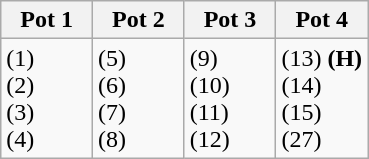<table class="wikitable" style="width=60%">
<tr>
<th width=25%>Pot 1</th>
<th width=25%>Pot 2</th>
<th width=25%>Pot 3</th>
<th width=25%>Pot 4</th>
</tr>
<tr>
<td> (1)<br> (2)<br> (3)<br> (4)</td>
<td> (5)<br> (6)<br> (7)<br> (8)</td>
<td> (9)<br> (10)<br> (11)<br> (12)</td>
<td> (13) <strong>(H)</strong><br> (14)<br> (15)<br> (27)</td>
</tr>
</table>
